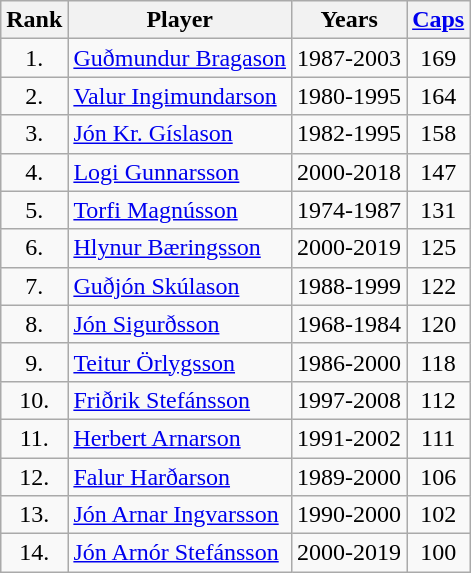<table class="wikitable sortable" style="text-align: center;">
<tr>
<th>Rank</th>
<th class="unsortable">Player</th>
<th>Years</th>
<th><a href='#'>Caps</a></th>
</tr>
<tr>
<td>1.</td>
<td style="text-align: left;"><a href='#'>Guðmundur Bragason</a></td>
<td>1987-2003</td>
<td>169</td>
</tr>
<tr>
<td>2.</td>
<td style="text-align: left;"><a href='#'>Valur Ingimundarson</a></td>
<td>1980-1995</td>
<td>164</td>
</tr>
<tr>
<td>3.</td>
<td style="text-align: left;"><a href='#'>Jón Kr. Gíslason</a></td>
<td>1982-1995</td>
<td>158</td>
</tr>
<tr>
<td>4.</td>
<td style="text-align: left;"><a href='#'>Logi Gunnarsson</a></td>
<td>2000-2018</td>
<td>147</td>
</tr>
<tr>
<td>5.</td>
<td style="text-align: left;"><a href='#'>Torfi Magnússon</a></td>
<td>1974-1987</td>
<td>131</td>
</tr>
<tr>
<td>6.</td>
<td style="text-align: left;"><a href='#'>Hlynur Bæringsson</a></td>
<td>2000-2019</td>
<td>125</td>
</tr>
<tr>
<td>7.</td>
<td style="text-align: left;"><a href='#'>Guðjón Skúlason</a></td>
<td>1988-1999</td>
<td>122</td>
</tr>
<tr>
<td>8.</td>
<td style="text-align: left;"><a href='#'>Jón Sigurðsson</a></td>
<td>1968-1984</td>
<td>120</td>
</tr>
<tr>
<td>9.</td>
<td style="text-align: left;"><a href='#'>Teitur Örlygsson</a></td>
<td>1986-2000</td>
<td>118</td>
</tr>
<tr>
<td>10.</td>
<td style="text-align: left;"><a href='#'>Friðrik Stefánsson</a></td>
<td>1997-2008</td>
<td>112</td>
</tr>
<tr>
<td>11.</td>
<td style="text-align: left;"><a href='#'>Herbert Arnarson</a></td>
<td>1991-2002</td>
<td>111</td>
</tr>
<tr>
<td>12.</td>
<td style="text-align: left;"><a href='#'>Falur Harðarson</a></td>
<td>1989-2000</td>
<td>106</td>
</tr>
<tr>
<td>13.</td>
<td style="text-align: left;"><a href='#'>Jón Arnar Ingvarsson</a></td>
<td>1990-2000</td>
<td>102</td>
</tr>
<tr>
<td>14.</td>
<td style="text-align: left;"><a href='#'>Jón Arnór Stefánsson</a></td>
<td>2000-2019</td>
<td>100</td>
</tr>
</table>
